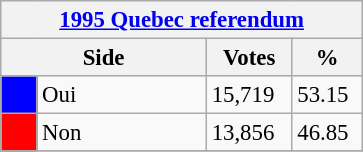<table class="wikitable" style="font-size: 95%; clear:both">
<tr style="background-color:#E9E9E9">
<th colspan=4><a href='#'>1995 Quebec referendum</a></th>
</tr>
<tr style="background-color:#E9E9E9">
<th colspan=2 style="width: 130px">Side</th>
<th style="width: 50px">Votes</th>
<th style="width: 40px">%</th>
</tr>
<tr>
<td bgcolor="blue"></td>
<td>Oui</td>
<td>15,719</td>
<td>53.15</td>
</tr>
<tr>
<td bgcolor="red"></td>
<td>Non</td>
<td>13,856</td>
<td>46.85</td>
</tr>
<tr>
</tr>
</table>
